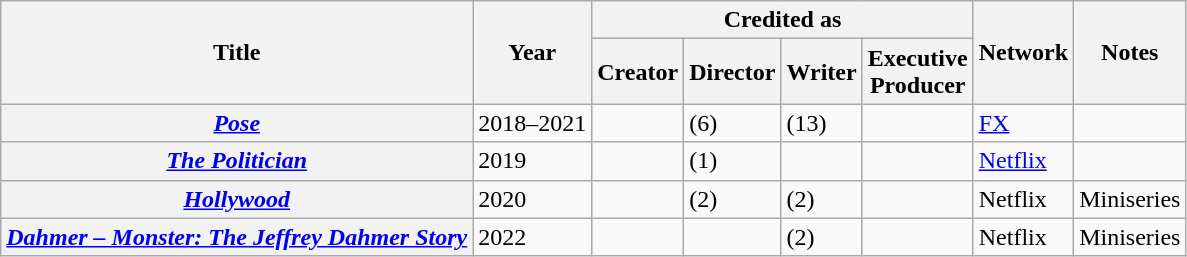<table class="wikitable plainrowheaders sortable">
<tr>
<th rowspan="2" scope="col">Title</th>
<th rowspan="2" scope="col">Year</th>
<th colspan="4" scope="col">Credited as</th>
<th rowspan="2" scope="col">Network</th>
<th rowspan="2" scope="col" class="unsortable">Notes</th>
</tr>
<tr>
<th>Creator</th>
<th>Director</th>
<th>Writer</th>
<th>Executive<br>Producer</th>
</tr>
<tr>
<th scope=row><em><a href='#'>Pose</a></em></th>
<td>2018–2021</td>
<td></td>
<td> (6)</td>
<td> (13)</td>
<td></td>
<td><a href='#'>FX</a></td>
<td></td>
</tr>
<tr>
<th scope=row><em><a href='#'>The Politician</a></em></th>
<td>2019</td>
<td></td>
<td> (1)</td>
<td></td>
<td></td>
<td><a href='#'>Netflix</a></td>
<td></td>
</tr>
<tr>
<th scope=row><em><a href='#'>Hollywood</a></em></th>
<td>2020</td>
<td></td>
<td> (2)</td>
<td> (2)</td>
<td></td>
<td>Netflix</td>
<td>Miniseries</td>
</tr>
<tr>
<th scope=row><em><a href='#'>Dahmer – Monster: The Jeffrey Dahmer Story</a></em></th>
<td>2022</td>
<td></td>
<td></td>
<td> (2)</td>
<td></td>
<td>Netflix</td>
<td>Miniseries</td>
</tr>
</table>
